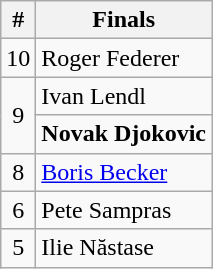<table class="wikitable" style="display:inline-table;">
<tr>
<th>#</th>
<th>Finals</th>
</tr>
<tr>
<td style="text-align: center;">10</td>
<td> Roger Federer</td>
</tr>
<tr>
<td rowspan="2" style="text-align: center;">9</td>
<td> Ivan Lendl</td>
</tr>
<tr>
<td> <strong>Novak Djokovic</strong></td>
</tr>
<tr>
<td style="text-align: center;">8</td>
<td> <a href='#'>Boris Becker</a></td>
</tr>
<tr>
<td style="text-align: center;">6</td>
<td> Pete Sampras</td>
</tr>
<tr>
<td style="text-align: center;">5</td>
<td> Ilie Năstase</td>
</tr>
</table>
